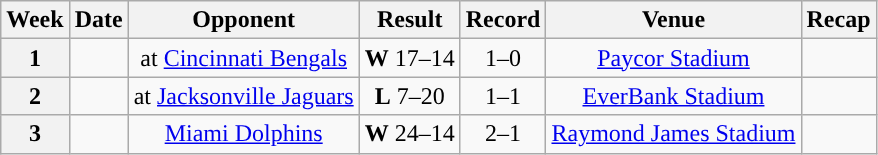<table class="wikitable" style="text-align:center">
<tr>
<th>Week</th>
<th>Date</th>
<th>Opponent</th>
<th>Result</th>
<th>Record</th>
<th>Venue</th>
<th>Recap</th>
</tr>
<tr>
<th>1</th>
<td></td>
<td>at <a href='#'>Cincinnati Bengals</a></td>
<td><strong>W</strong> 17–14</td>
<td>1–0</td>
<td><a href='#'>Paycor Stadium</a></td>
<td></td>
</tr>
<tr>
<th>2</th>
<td></td>
<td>at <a href='#'>Jacksonville Jaguars</a></td>
<td><strong>L</strong> 7–20</td>
<td>1–1</td>
<td><a href='#'>EverBank Stadium</a></td>
<td></td>
</tr>
<tr>
<th>3</th>
<td></td>
<td><a href='#'>Miami Dolphins</a></td>
<td><strong>W</strong> 24–14</td>
<td>2–1</td>
<td><a href='#'>Raymond James Stadium</a></td>
<td></td>
</tr>
</table>
